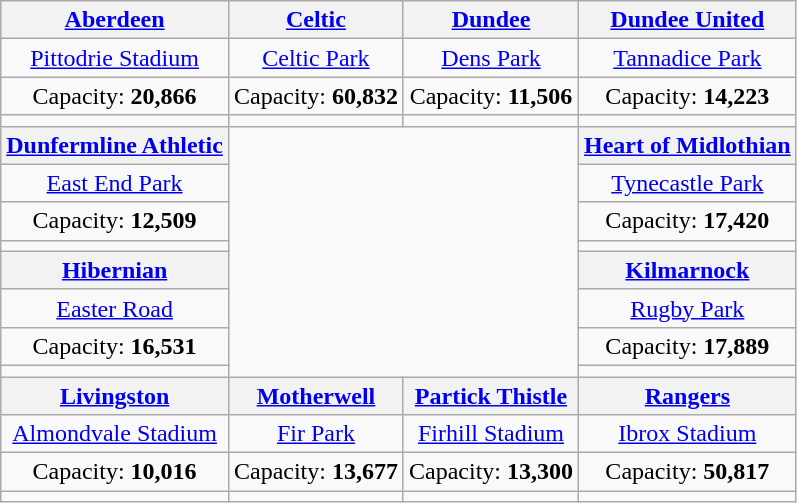<table class="wikitable" style="text-align:center">
<tr>
<th><a href='#'>Aberdeen</a></th>
<th><a href='#'>Celtic</a></th>
<th><a href='#'>Dundee</a></th>
<th><a href='#'>Dundee United</a></th>
</tr>
<tr>
<td><a href='#'>Pittodrie Stadium</a></td>
<td><a href='#'>Celtic Park</a></td>
<td><a href='#'>Dens Park</a></td>
<td><a href='#'>Tannadice Park</a></td>
</tr>
<tr>
<td>Capacity: <strong>20,866</strong></td>
<td>Capacity: <strong>60,832</strong></td>
<td>Capacity: <strong>11,506</strong></td>
<td>Capacity: <strong>14,223</strong></td>
</tr>
<tr>
<td></td>
<td></td>
<td></td>
<td></td>
</tr>
<tr>
<th><a href='#'>Dunfermline Athletic</a></th>
<td rowspan="8" colspan="2"></td>
<th><a href='#'>Heart of Midlothian</a></th>
</tr>
<tr>
<td><a href='#'>East End Park</a></td>
<td><a href='#'>Tynecastle Park</a></td>
</tr>
<tr>
<td>Capacity: <strong>12,509</strong></td>
<td>Capacity: <strong>17,420</strong></td>
</tr>
<tr>
<td></td>
<td></td>
</tr>
<tr>
<th><a href='#'>Hibernian</a></th>
<th><a href='#'>Kilmarnock</a></th>
</tr>
<tr>
<td><a href='#'>Easter Road</a></td>
<td><a href='#'>Rugby Park</a></td>
</tr>
<tr>
<td>Capacity: <strong>16,531</strong></td>
<td>Capacity: <strong>17,889</strong></td>
</tr>
<tr>
<td></td>
<td></td>
</tr>
<tr>
<th><a href='#'>Livingston</a></th>
<th><a href='#'>Motherwell</a></th>
<th><a href='#'>Partick Thistle</a></th>
<th><a href='#'>Rangers</a></th>
</tr>
<tr>
<td><a href='#'>Almondvale Stadium</a></td>
<td><a href='#'>Fir Park</a></td>
<td><a href='#'>Firhill Stadium</a></td>
<td><a href='#'>Ibrox Stadium</a></td>
</tr>
<tr>
<td>Capacity: <strong>10,016</strong></td>
<td>Capacity: <strong>13,677</strong></td>
<td>Capacity: <strong>13,300</strong></td>
<td>Capacity: <strong>50,817</strong></td>
</tr>
<tr>
<td></td>
<td></td>
<td></td>
<td></td>
</tr>
</table>
